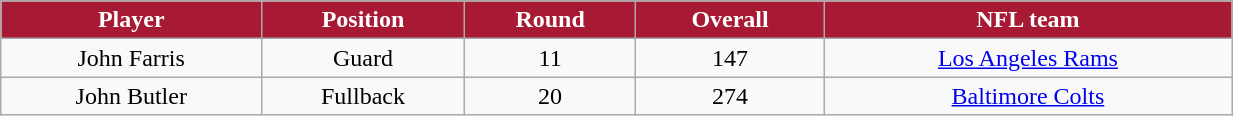<table class="wikitable" width="65%">
<tr>
<th style="background:#A81933;color:#FFFFFF;">Player</th>
<th style="background:#A81933;color:#FFFFFF;">Position</th>
<th style="background:#A81933;color:#FFFFFF;">Round</th>
<th style="background:#A81933;color:#FFFFFF;">Overall</th>
<th style="background:#A81933;color:#FFFFFF;">NFL team</th>
</tr>
<tr align="center" bgcolor="">
<td>John Farris</td>
<td>Guard</td>
<td>11</td>
<td>147</td>
<td><a href='#'>Los Angeles Rams</a></td>
</tr>
<tr align="center" bgcolor="">
<td>John Butler</td>
<td>Fullback</td>
<td>20</td>
<td>274</td>
<td><a href='#'>Baltimore Colts</a></td>
</tr>
</table>
